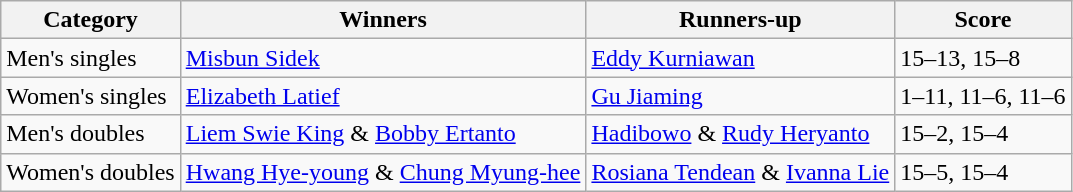<table class="wikitable">
<tr>
<th>Category</th>
<th>Winners</th>
<th>Runners-up</th>
<th>Score</th>
</tr>
<tr>
<td>Men's singles</td>
<td> <a href='#'>Misbun Sidek</a></td>
<td> <a href='#'>Eddy Kurniawan</a></td>
<td>15–13, 15–8</td>
</tr>
<tr>
<td>Women's singles</td>
<td> <a href='#'>Elizabeth Latief</a></td>
<td> <a href='#'>Gu Jiaming</a></td>
<td>1–11, 11–6, 11–6</td>
</tr>
<tr>
<td>Men's doubles</td>
<td> <a href='#'>Liem Swie King</a> & <a href='#'>Bobby Ertanto</a></td>
<td> <a href='#'>Hadibowo</a> & <a href='#'>Rudy Heryanto</a></td>
<td>15–2, 15–4</td>
</tr>
<tr>
<td>Women's doubles</td>
<td> <a href='#'>Hwang Hye-young</a> & <a href='#'>Chung Myung-hee</a></td>
<td> <a href='#'>Rosiana Tendean</a> & <a href='#'>Ivanna Lie</a></td>
<td>15–5, 15–4</td>
</tr>
</table>
